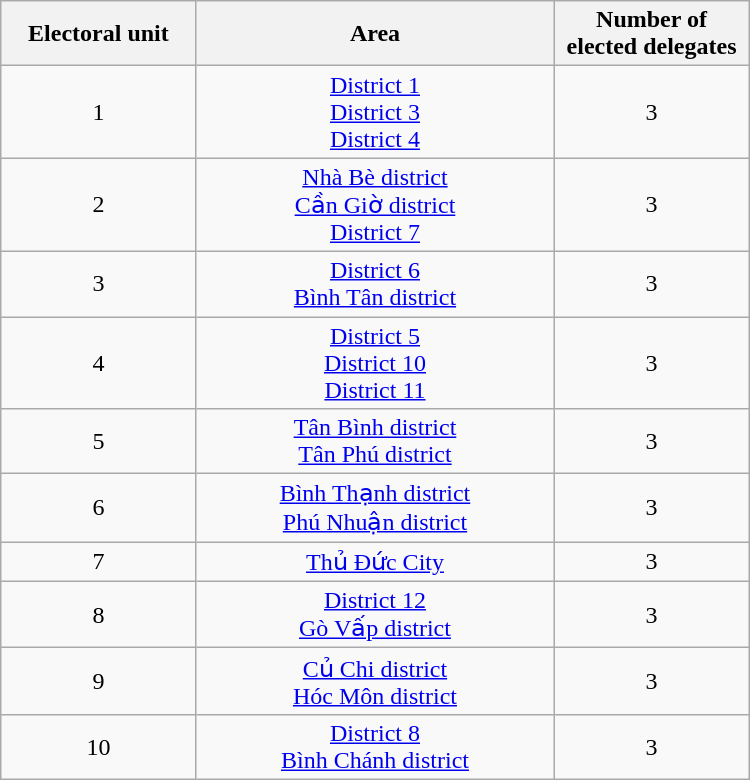<table class="wikitable" style="text-align:center; width:500px;">
<tr>
<th width=60>Electoral unit</th>
<th width=120>Area</th>
<th width=60>Number of elected delegates</th>
</tr>
<tr>
<td>1</td>
<td><a href='#'>District 1</a><br><a href='#'>District 3</a><br><a href='#'>District 4</a></td>
<td>3</td>
</tr>
<tr>
<td>2</td>
<td><a href='#'>Nhà Bè district</a><br><a href='#'>Cần Giờ district</a><br><a href='#'>District 7</a></td>
<td>3</td>
</tr>
<tr>
<td>3</td>
<td><a href='#'>District 6</a><br><a href='#'>Bình Tân district</a></td>
<td>3</td>
</tr>
<tr>
<td>4</td>
<td><a href='#'>District 5</a><br><a href='#'>District 10</a><br><a href='#'>District 11</a></td>
<td>3</td>
</tr>
<tr>
<td>5</td>
<td><a href='#'>Tân Bình district</a><br><a href='#'>Tân Phú district</a></td>
<td>3</td>
</tr>
<tr>
<td>6</td>
<td><a href='#'>Bình Thạnh district</a><br><a href='#'>Phú Nhuận district</a></td>
<td>3</td>
</tr>
<tr>
<td>7</td>
<td><a href='#'>Thủ Đức City</a></td>
<td>3</td>
</tr>
<tr>
<td>8</td>
<td><a href='#'>District 12</a><br><a href='#'>Gò Vấp district</a></td>
<td>3</td>
</tr>
<tr>
<td>9</td>
<td><a href='#'>Củ Chi district</a><br><a href='#'>Hóc Môn district</a></td>
<td>3</td>
</tr>
<tr>
<td>10</td>
<td><a href='#'>District 8</a><br><a href='#'>Bình Chánh district</a></td>
<td>3</td>
</tr>
</table>
